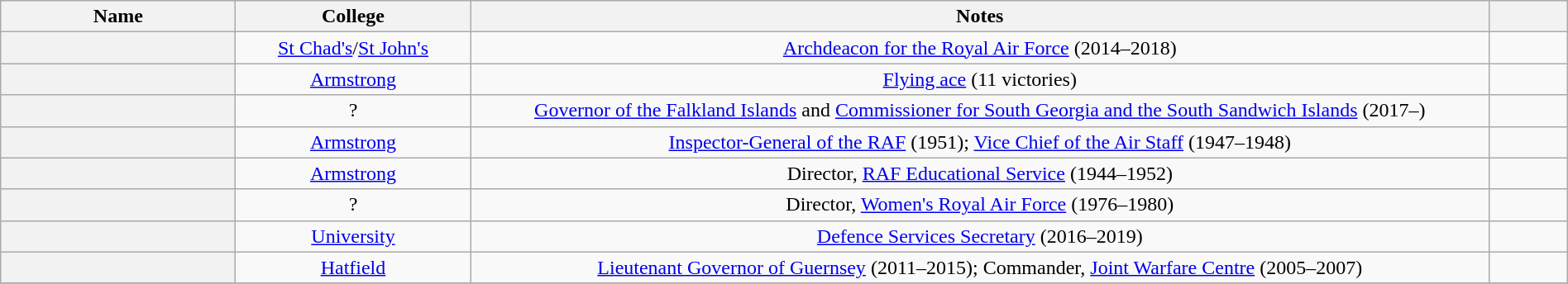<table class="wikitable sortable" style="width:100%">
<tr>
<th width="15%">Name</th>
<th width="15%">College</th>
<th width="65%">Notes</th>
<th width="5%"></th>
</tr>
<tr valign="top">
<th scope=row></th>
<td align="center"><a href='#'>St Chad's</a>/<a href='#'>St John's</a></td>
<td align="center"><a href='#'>Archdeacon for the Royal Air Force</a> (2014–2018)</td>
<td align="center"></td>
</tr>
<tr valign="top">
<th scope=row></th>
<td align="center"><a href='#'>Armstrong</a></td>
<td align="center"><a href='#'>Flying ace</a> (11 victories)</td>
<td align="center"></td>
</tr>
<tr valign="top">
<th scope=row></th>
<td align="center">?</td>
<td align="center"><a href='#'>Governor of the Falkland Islands</a> and <a href='#'>Commissioner for South Georgia and the South Sandwich Islands</a> (2017–)</td>
<td align="center"></td>
</tr>
<tr valign="top">
<th scope=row></th>
<td align="center"><a href='#'>Armstrong</a></td>
<td align="center"><a href='#'>Inspector-General of the RAF</a> (1951); <a href='#'>Vice Chief of the Air Staff</a> (1947–1948)</td>
<td align="center"></td>
</tr>
<tr valign="top">
<th scope=row></th>
<td align="center"><a href='#'>Armstrong</a></td>
<td align="center">Director, <a href='#'>RAF Educational Service</a> (1944–1952)</td>
<td align="center"></td>
</tr>
<tr valign="top">
<th scope=row></th>
<td align="center">?</td>
<td align="center">Director, <a href='#'>Women's Royal Air Force</a> (1976–1980)</td>
<td align="center"></td>
</tr>
<tr valign="top">
<th scope=row></th>
<td align="center"><a href='#'>University</a></td>
<td align="center"><a href='#'>Defence Services Secretary</a> (2016–2019)</td>
<td align="center"></td>
</tr>
<tr valign="top">
<th scope=row></th>
<td align="center"><a href='#'>Hatfield</a></td>
<td align="center"><a href='#'>Lieutenant Governor of Guernsey</a> (2011–2015); Commander, <a href='#'>Joint Warfare Centre</a> (2005–2007)</td>
<td align="center"></td>
</tr>
<tr valign="top">
</tr>
</table>
